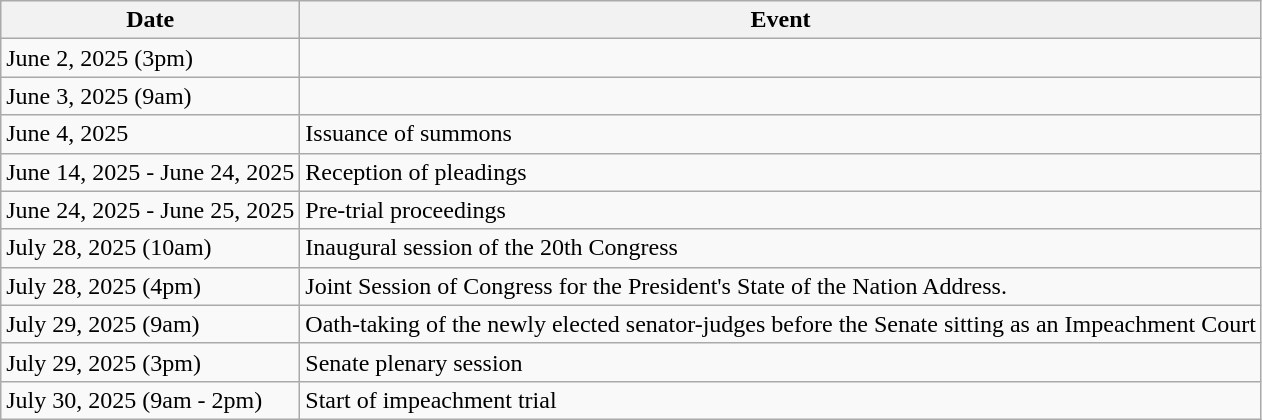<table class="wikitable">
<tr>
<th>Date</th>
<th>Event</th>
</tr>
<tr>
<td>June 2, 2025 (3pm)</td>
<td></td>
</tr>
<tr>
<td>June 3, 2025 (9am)</td>
<td></td>
</tr>
<tr>
<td>June 4, 2025</td>
<td>Issuance of summons</td>
</tr>
<tr>
<td>June 14, 2025 - June 24, 2025</td>
<td>Reception of pleadings</td>
</tr>
<tr>
<td>June 24, 2025 - June 25, 2025</td>
<td>Pre-trial proceedings</td>
</tr>
<tr>
<td>July 28, 2025 (10am)</td>
<td>Inaugural session of the 20th Congress</td>
</tr>
<tr>
<td>July 28, 2025 (4pm)</td>
<td>Joint Session of Congress for the President's State of the Nation Address.</td>
</tr>
<tr>
<td>July 29, 2025 (9am)</td>
<td>Oath-taking of the newly elected senator-judges before the Senate sitting as an Impeachment Court</td>
</tr>
<tr>
<td>July 29, 2025 (3pm)</td>
<td>Senate plenary session</td>
</tr>
<tr>
<td>July 30, 2025 (9am - 2pm)</td>
<td>Start of impeachment trial</td>
</tr>
</table>
